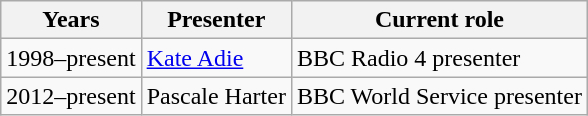<table class="wikitable">
<tr>
<th>Years</th>
<th>Presenter</th>
<th>Current role</th>
</tr>
<tr>
<td>1998–present</td>
<td><a href='#'>Kate Adie</a></td>
<td>BBC Radio 4 presenter</td>
</tr>
<tr>
<td>2012–present</td>
<td>Pascale Harter</td>
<td>BBC World Service presenter<br></td>
</tr>
</table>
